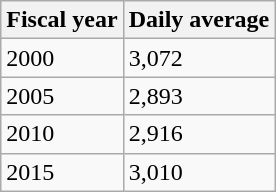<table class="wikitable">
<tr>
<th>Fiscal year</th>
<th>Daily average</th>
</tr>
<tr>
<td>2000</td>
<td>3,072</td>
</tr>
<tr>
<td>2005</td>
<td>2,893</td>
</tr>
<tr>
<td>2010</td>
<td>2,916</td>
</tr>
<tr>
<td>2015</td>
<td>3,010</td>
</tr>
</table>
